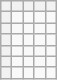<table class="wikitable">
<tr>
<th></th>
<th></th>
<th></th>
<th></th>
<th></th>
</tr>
<tr ->
<th></th>
<td></td>
<td></td>
<td></td>
<td></td>
</tr>
<tr ->
<th></th>
<td></td>
<td></td>
<td></td>
<td></td>
</tr>
<tr ->
<th></th>
<td></td>
<td></td>
<td></td>
<td></td>
</tr>
<tr ->
<th></th>
<td></td>
<td></td>
<td></td>
<td></td>
</tr>
<tr ->
<th></th>
<td></td>
<td></td>
<td></td>
<td></td>
</tr>
<tr ->
<th></th>
<td></td>
<td></td>
<td></td>
<td></td>
</tr>
</table>
